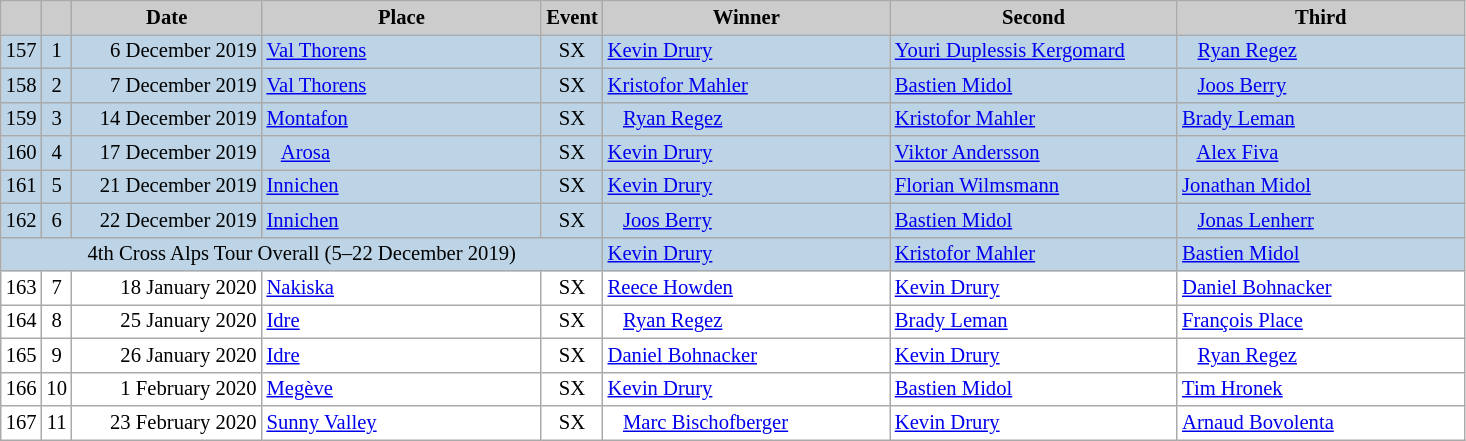<table class="wikitable plainrowheaders" style="background:#fff; font-size:86%; line-height:16px; border:grey solid 1px; border-collapse:collapse;">
<tr>
<th scope="col" style="background:#ccc; width=20 px;"></th>
<th scope="col" style="background:#ccc; width=30 px;"></th>
<th scope="col" style="background:#ccc; width:120px;">Date</th>
<th scope="col" style="background:#ccc; width:180px;">Place</th>
<th scope="col" style="background:#ccc; width:15px;">Event</th>
<th scope="col" style="background:#ccc; width:185px;">Winner</th>
<th scope="col" style="background:#ccc; width:185px;">Second</th>
<th scope="col" style="background:#ccc; width:185px;">Third</th>
</tr>
<tr bgcolor="#BCD4E6">
<td align="center">157</td>
<td align="center">1</td>
<td align="right">6 December 2019</td>
<td> <a href='#'>Val Thorens</a></td>
<td align="center">SX</td>
<td> <a href='#'>Kevin Drury</a></td>
<td> <a href='#'>Youri Duplessis Kergomard</a></td>
<td>   <a href='#'>Ryan Regez</a></td>
</tr>
<tr bgcolor="#BCD4E6">
<td align="center">158</td>
<td align="center">2</td>
<td align="right">7 December 2019</td>
<td> <a href='#'>Val Thorens</a></td>
<td align="center">SX</td>
<td> <a href='#'>Kristofor Mahler</a></td>
<td> <a href='#'>Bastien Midol</a></td>
<td>   <a href='#'>Joos Berry</a></td>
</tr>
<tr bgcolor="#BCD4E6">
<td align="center">159</td>
<td align="center">3</td>
<td align="right">14 December 2019</td>
<td> <a href='#'>Montafon</a></td>
<td align="center">SX</td>
<td>   <a href='#'>Ryan Regez</a></td>
<td> <a href='#'>Kristofor Mahler</a></td>
<td> <a href='#'>Brady Leman</a></td>
</tr>
<tr bgcolor="#BCD4E6">
<td align="center">160</td>
<td align="center">4</td>
<td align="right">17 December 2019</td>
<td>   <a href='#'>Arosa</a></td>
<td align="center">SX</td>
<td> <a href='#'>Kevin Drury</a></td>
<td> <a href='#'>Viktor Andersson</a></td>
<td>   <a href='#'>Alex Fiva</a></td>
</tr>
<tr bgcolor="#BCD4E6">
<td align="center">161</td>
<td align="center">5</td>
<td align="right">21 December 2019</td>
<td> <a href='#'>Innichen</a></td>
<td align="center">SX</td>
<td> <a href='#'>Kevin Drury</a></td>
<td> <a href='#'>Florian Wilmsmann</a></td>
<td> <a href='#'>Jonathan Midol</a></td>
</tr>
<tr bgcolor="#BCD4E6">
<td align="center">162</td>
<td align="center">6</td>
<td align="right">22 December 2019</td>
<td> <a href='#'>Innichen</a></td>
<td align="center">SX</td>
<td>   <a href='#'>Joos Berry</a></td>
<td> <a href='#'>Bastien Midol</a></td>
<td>   <a href='#'>Jonas Lenherr</a></td>
</tr>
<tr bgcolor="#BCD4E6">
<td colspan="5" align="center">4th Cross Alps Tour Overall (5–22 December 2019)</td>
<td> <a href='#'>Kevin Drury</a></td>
<td> <a href='#'>Kristofor Mahler</a></td>
<td> <a href='#'>Bastien Midol</a></td>
</tr>
<tr>
<td align="center">163</td>
<td align="center">7</td>
<td align="right">18 January 2020</td>
<td> <a href='#'>Nakiska</a></td>
<td align="center">SX</td>
<td> <a href='#'>Reece Howden</a></td>
<td> <a href='#'>Kevin Drury</a></td>
<td> <a href='#'>Daniel Bohnacker</a></td>
</tr>
<tr>
<td align="center">164</td>
<td align="center">8</td>
<td align="right">25 January 2020</td>
<td> <a href='#'>Idre</a></td>
<td align="center">SX</td>
<td>   <a href='#'>Ryan Regez</a></td>
<td> <a href='#'>Brady Leman</a></td>
<td> <a href='#'>François Place</a></td>
</tr>
<tr>
<td align="center">165</td>
<td align="center">9</td>
<td align="right">26 January 2020</td>
<td> <a href='#'>Idre</a></td>
<td align="center">SX</td>
<td> <a href='#'>Daniel Bohnacker</a></td>
<td> <a href='#'>Kevin Drury</a></td>
<td>   <a href='#'>Ryan Regez</a></td>
</tr>
<tr>
<td align="center">166</td>
<td align="center">10</td>
<td align="right">1 February 2020</td>
<td> <a href='#'>Megève</a></td>
<td align="center">SX</td>
<td> <a href='#'>Kevin Drury</a></td>
<td> <a href='#'>Bastien Midol</a></td>
<td> <a href='#'>Tim Hronek</a></td>
</tr>
<tr>
<td align="center">167</td>
<td align="center">11</td>
<td align="right">23 February 2020</td>
<td> <a href='#'>Sunny Valley</a></td>
<td align="center">SX</td>
<td>   <a href='#'>Marc Bischofberger</a></td>
<td> <a href='#'>Kevin Drury</a></td>
<td> <a href='#'>Arnaud Bovolenta</a></td>
</tr>
</table>
